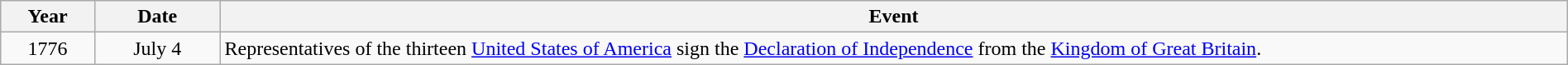<table class="wikitable" style="width:100%;">
<tr>
<th style="width:6%">Year</th>
<th style="width:8%">Date</th>
<th style="width:86%">Event</th>
</tr>
<tr>
<td align=center>1776</td>
<td align=center>July 4</td>
<td>Representatives of the thirteen <a href='#'>United States of America</a> sign the <a href='#'>Declaration of Independence</a> from the <a href='#'>Kingdom of Great Britain</a>.</td>
</tr>
</table>
